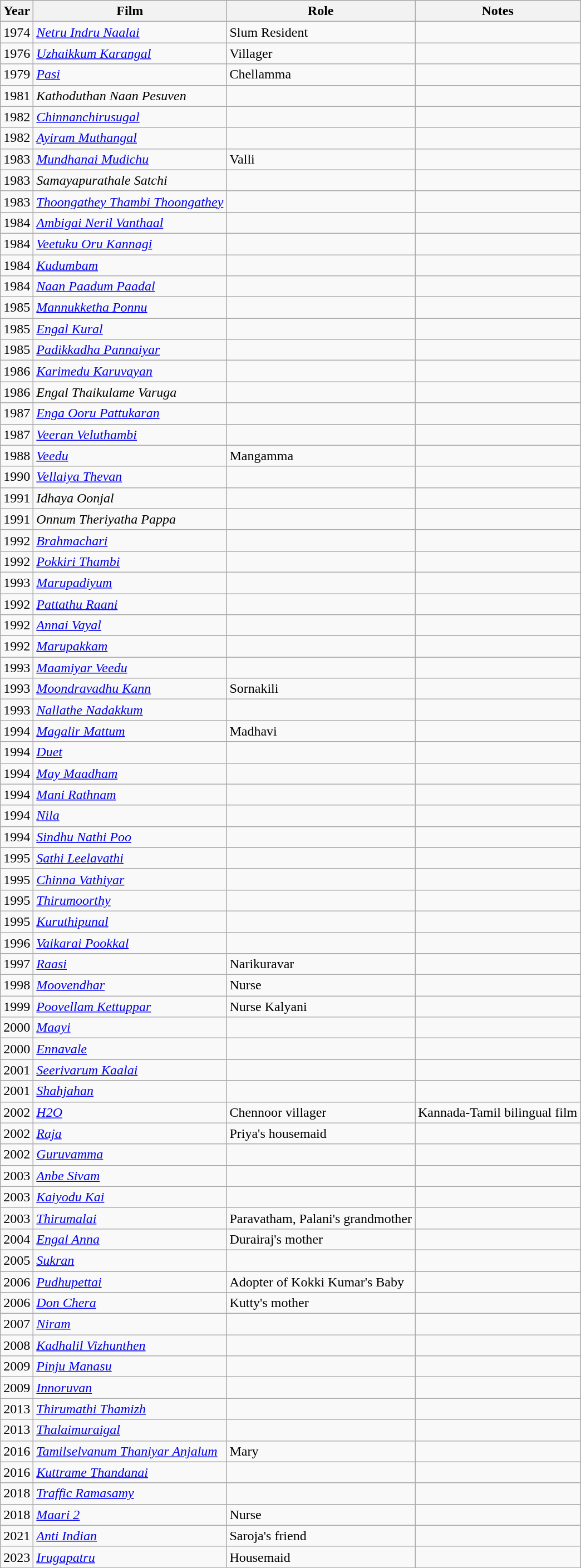<table class="wikitable">
<tr>
<th>Year</th>
<th>Film</th>
<th>Role</th>
<th>Notes</th>
</tr>
<tr>
<td>1974</td>
<td><em><a href='#'>Netru Indru Naalai</a></em></td>
<td>Slum Resident</td>
<td></td>
</tr>
<tr>
<td>1976</td>
<td><em><a href='#'>Uzhaikkum Karangal</a></em></td>
<td>Villager</td>
<td></td>
</tr>
<tr>
<td>1979</td>
<td><em><a href='#'>Pasi</a></em></td>
<td>Chellamma</td>
<td></td>
</tr>
<tr>
<td>1981</td>
<td><em>Kathoduthan Naan Pesuven</em></td>
<td></td>
<td></td>
</tr>
<tr>
<td>1982</td>
<td><em><a href='#'>Chinnanchirusugal</a></em></td>
<td></td>
<td></td>
</tr>
<tr>
<td>1982</td>
<td><em><a href='#'>Ayiram Muthangal</a></em></td>
<td></td>
<td></td>
</tr>
<tr>
<td>1983</td>
<td><em><a href='#'>Mundhanai Mudichu</a></em></td>
<td>Valli</td>
<td></td>
</tr>
<tr>
<td>1983</td>
<td><em>Samayapurathale Satchi</em></td>
<td></td>
<td></td>
</tr>
<tr>
<td>1983</td>
<td><em><a href='#'>Thoongathey Thambi Thoongathey</a></em></td>
<td></td>
<td></td>
</tr>
<tr>
<td>1984</td>
<td><em><a href='#'>Ambigai Neril Vanthaal</a></em></td>
<td></td>
<td></td>
</tr>
<tr>
<td>1984</td>
<td><em><a href='#'>Veetuku Oru Kannagi</a></em></td>
<td></td>
<td></td>
</tr>
<tr>
<td>1984</td>
<td><em><a href='#'>Kudumbam</a></em></td>
<td></td>
<td></td>
</tr>
<tr>
<td>1984</td>
<td><em><a href='#'>Naan Paadum Paadal</a></em></td>
<td></td>
<td></td>
</tr>
<tr>
<td>1985</td>
<td><em><a href='#'>Mannukketha Ponnu</a></em></td>
<td></td>
<td></td>
</tr>
<tr>
<td>1985</td>
<td><em><a href='#'>Engal Kural</a></em></td>
<td></td>
<td></td>
</tr>
<tr>
<td>1985</td>
<td><em><a href='#'>Padikkadha Pannaiyar</a></em></td>
<td></td>
<td></td>
</tr>
<tr>
<td>1986</td>
<td><em><a href='#'>Karimedu Karuvayan</a></em></td>
<td></td>
<td></td>
</tr>
<tr>
<td>1986</td>
<td><em>Engal Thaikulame Varuga</em></td>
<td></td>
<td></td>
</tr>
<tr>
<td>1987</td>
<td><em><a href='#'>Enga Ooru Pattukaran</a></em></td>
<td></td>
<td></td>
</tr>
<tr>
<td>1987</td>
<td><em><a href='#'>Veeran Veluthambi</a></em></td>
<td></td>
<td></td>
</tr>
<tr>
<td>1988</td>
<td><em><a href='#'>Veedu</a></em></td>
<td>Mangamma</td>
<td></td>
</tr>
<tr>
<td>1990</td>
<td><em><a href='#'>Vellaiya Thevan</a></em></td>
<td></td>
<td></td>
</tr>
<tr>
<td>1991</td>
<td><em>Idhaya Oonjal</em></td>
<td></td>
<td></td>
</tr>
<tr>
<td>1991</td>
<td><em>Onnum Theriyatha Pappa</em></td>
<td></td>
<td></td>
</tr>
<tr>
<td>1992</td>
<td><em><a href='#'>Brahmachari</a></em></td>
<td></td>
<td></td>
</tr>
<tr>
<td>1992</td>
<td><em><a href='#'>Pokkiri Thambi</a></em></td>
<td></td>
<td></td>
</tr>
<tr>
<td>1993</td>
<td><em><a href='#'>Marupadiyum</a></em></td>
<td></td>
<td></td>
</tr>
<tr>
<td>1992</td>
<td><em><a href='#'>Pattathu Raani</a></em></td>
<td></td>
<td></td>
</tr>
<tr>
<td>1992</td>
<td><em><a href='#'>Annai Vayal</a></em></td>
<td></td>
<td></td>
</tr>
<tr>
<td>1992</td>
<td><em><a href='#'>Marupakkam</a></em></td>
<td></td>
<td></td>
</tr>
<tr>
<td>1993</td>
<td><em><a href='#'>Maamiyar Veedu</a></em></td>
<td></td>
<td></td>
</tr>
<tr>
<td>1993</td>
<td><em><a href='#'>Moondravadhu Kann</a></em></td>
<td>Sornakili</td>
<td></td>
</tr>
<tr>
<td>1993</td>
<td><em><a href='#'>Nallathe Nadakkum</a></em></td>
<td></td>
<td></td>
</tr>
<tr>
<td>1994</td>
<td><em><a href='#'>Magalir Mattum</a></em></td>
<td>Madhavi</td>
<td></td>
</tr>
<tr>
<td>1994</td>
<td><em><a href='#'>Duet</a></em></td>
<td></td>
<td></td>
</tr>
<tr>
<td>1994</td>
<td><em><a href='#'>May Maadham</a></em></td>
<td></td>
<td></td>
</tr>
<tr>
<td>1994</td>
<td><em><a href='#'>Mani Rathnam</a></em></td>
<td></td>
<td></td>
</tr>
<tr>
<td>1994</td>
<td><em><a href='#'>Nila</a></em></td>
<td></td>
<td></td>
</tr>
<tr>
<td>1994</td>
<td><em><a href='#'>Sindhu Nathi Poo</a></em></td>
<td></td>
<td></td>
</tr>
<tr>
<td>1995</td>
<td><em><a href='#'>Sathi Leelavathi</a></em></td>
<td></td>
<td></td>
</tr>
<tr>
<td>1995</td>
<td><em><a href='#'>Chinna Vathiyar</a></em></td>
<td></td>
<td></td>
</tr>
<tr>
<td>1995</td>
<td><em><a href='#'>Thirumoorthy</a></em></td>
<td></td>
<td></td>
</tr>
<tr>
<td>1995</td>
<td><em><a href='#'>Kuruthipunal</a></em></td>
<td></td>
<td></td>
</tr>
<tr>
<td>1996</td>
<td><em><a href='#'>Vaikarai Pookkal</a></em></td>
<td></td>
<td></td>
</tr>
<tr>
<td>1997</td>
<td><em><a href='#'>Raasi</a></em></td>
<td>Narikuravar</td>
<td></td>
</tr>
<tr>
<td>1998</td>
<td><em><a href='#'>Moovendhar</a></em></td>
<td>Nurse</td>
<td></td>
</tr>
<tr>
<td>1999</td>
<td><em><a href='#'>Poovellam Kettuppar</a></em></td>
<td>Nurse Kalyani</td>
<td></td>
</tr>
<tr>
<td>2000</td>
<td><em><a href='#'>Maayi</a></em></td>
<td></td>
<td></td>
</tr>
<tr>
<td>2000</td>
<td><em><a href='#'>Ennavale</a></em></td>
<td></td>
<td></td>
</tr>
<tr>
<td>2001</td>
<td><em><a href='#'>Seerivarum Kaalai</a></em></td>
<td></td>
<td></td>
</tr>
<tr>
<td>2001</td>
<td><em><a href='#'>Shahjahan</a></em></td>
<td></td>
<td></td>
</tr>
<tr>
<td>2002</td>
<td><em><a href='#'>H2O</a></em></td>
<td>Chennoor villager</td>
<td>Kannada-Tamil bilingual film</td>
</tr>
<tr>
<td>2002</td>
<td><em><a href='#'>Raja</a></em></td>
<td>Priya's housemaid</td>
<td></td>
</tr>
<tr>
<td>2002</td>
<td><em><a href='#'>Guruvamma</a></em></td>
<td></td>
<td></td>
</tr>
<tr>
<td>2003</td>
<td><em><a href='#'>Anbe Sivam</a></em></td>
<td></td>
<td></td>
</tr>
<tr>
<td>2003</td>
<td><em><a href='#'>Kaiyodu Kai</a></em></td>
<td></td>
<td></td>
</tr>
<tr>
<td>2003</td>
<td><em><a href='#'>Thirumalai</a></em></td>
<td>Paravatham, Palani's grandmother</td>
<td></td>
</tr>
<tr>
<td>2004</td>
<td><em><a href='#'>Engal Anna</a></em></td>
<td>Durairaj's mother</td>
<td></td>
</tr>
<tr>
<td>2005</td>
<td><em><a href='#'>Sukran</a></em></td>
<td></td>
<td></td>
</tr>
<tr>
<td>2006</td>
<td><em><a href='#'>Pudhupettai</a></em></td>
<td>Adopter of Kokki Kumar's Baby</td>
<td></td>
</tr>
<tr>
<td>2006</td>
<td><em><a href='#'>Don Chera</a></em></td>
<td>Kutty's mother</td>
<td></td>
</tr>
<tr>
<td>2007</td>
<td><em><a href='#'>Niram</a></em></td>
<td></td>
<td></td>
</tr>
<tr>
<td>2008</td>
<td><em><a href='#'>Kadhalil Vizhunthen</a></em></td>
<td></td>
<td></td>
</tr>
<tr>
<td>2009</td>
<td><em><a href='#'>Pinju Manasu</a></em></td>
<td></td>
<td></td>
</tr>
<tr>
<td>2009</td>
<td><em><a href='#'>Innoruvan</a></em></td>
<td></td>
<td></td>
</tr>
<tr>
<td>2013</td>
<td><em><a href='#'>Thirumathi Thamizh</a></em></td>
<td></td>
<td></td>
</tr>
<tr>
<td>2013</td>
<td><em><a href='#'>Thalaimuraigal</a></em></td>
<td></td>
<td></td>
</tr>
<tr>
<td>2016</td>
<td><em><a href='#'>Tamilselvanum Thaniyar Anjalum</a></em></td>
<td>Mary</td>
<td></td>
</tr>
<tr>
<td>2016</td>
<td><em><a href='#'>Kuttrame Thandanai</a></em></td>
<td></td>
<td></td>
</tr>
<tr>
<td>2018</td>
<td><em><a href='#'>Traffic Ramasamy</a></em></td>
<td></td>
<td></td>
</tr>
<tr>
<td>2018</td>
<td><em><a href='#'>Maari 2</a></em></td>
<td>Nurse</td>
<td></td>
</tr>
<tr>
<td>2021</td>
<td><em><a href='#'>Anti Indian</a></em></td>
<td>Saroja's friend</td>
<td></td>
</tr>
<tr>
<td>2023</td>
<td><em><a href='#'>Irugapatru</a></em></td>
<td>Housemaid</td>
<td></td>
</tr>
<tr>
</tr>
</table>
